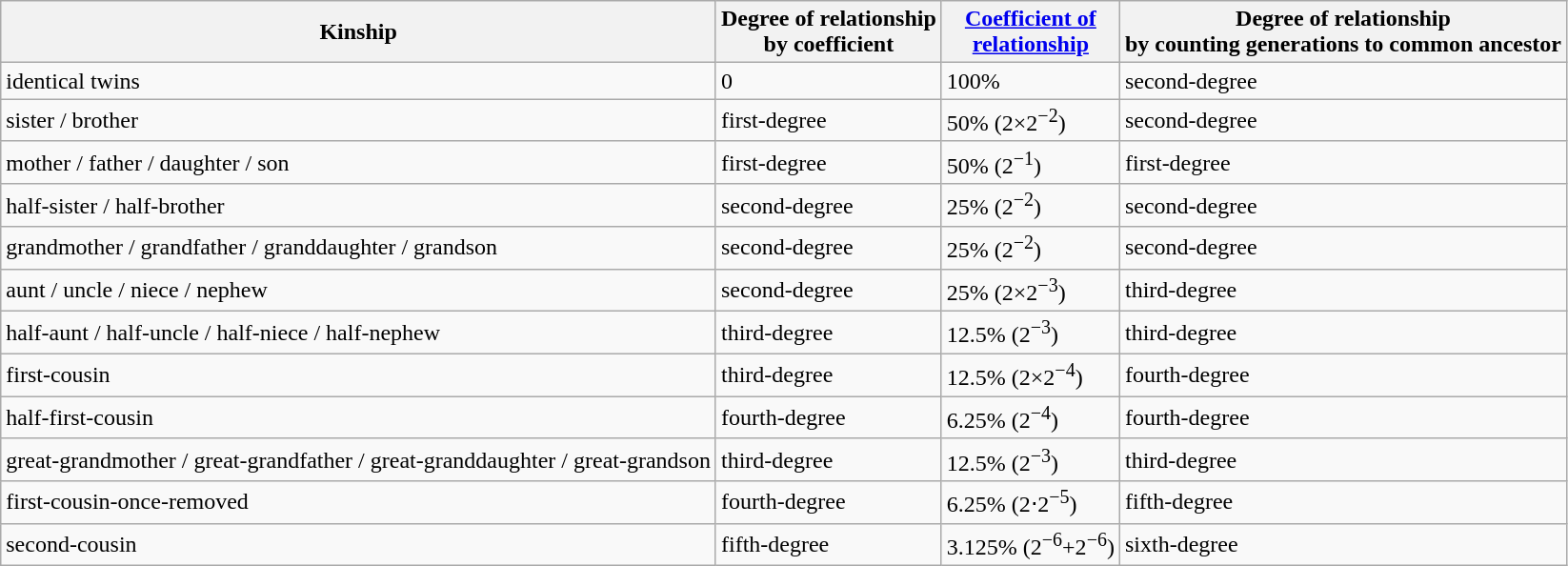<table class="wikitable">
<tr>
<th>Kinship</th>
<th>Degree of relationship <br>by coefficient</th>
<th><a href='#'>Coefficient of<br>relationship</a></th>
<th>Degree of relationship <br>by counting generations to common ancestor</th>
</tr>
<tr>
<td>identical twins</td>
<td>0</td>
<td>100%</td>
<td>second-degree</td>
</tr>
<tr>
<td>sister / brother</td>
<td>first-degree</td>
<td>50% (2×2<sup>−2</sup>)</td>
<td>second-degree</td>
</tr>
<tr>
<td>mother / father / daughter / son</td>
<td>first-degree</td>
<td>50% (2<sup>−1</sup>)</td>
<td>first-degree</td>
</tr>
<tr>
<td>half-sister / half-brother</td>
<td>second-degree</td>
<td>25% (2<sup>−2</sup>)</td>
<td>second-degree</td>
</tr>
<tr>
<td>grandmother / grandfather / granddaughter / grandson</td>
<td>second-degree</td>
<td>25% (2<sup>−2</sup>)</td>
<td>second-degree</td>
</tr>
<tr>
<td>aunt / uncle / niece / nephew</td>
<td>second-degree</td>
<td>25% (2×2<sup>−3</sup>)</td>
<td>third-degree</td>
</tr>
<tr>
<td>half-aunt / half-uncle / half-niece / half-nephew</td>
<td>third-degree</td>
<td>12.5% (2<sup>−3</sup>)</td>
<td>third-degree</td>
</tr>
<tr>
<td>first-cousin</td>
<td>third-degree</td>
<td>12.5% (2×2<sup>−4</sup>)</td>
<td>fourth-degree</td>
</tr>
<tr>
<td>half-first-cousin</td>
<td>fourth-degree</td>
<td>6.25% (2<sup>−4</sup>)</td>
<td>fourth-degree</td>
</tr>
<tr>
<td>great-grandmother / great-grandfather / great-granddaughter / great-grandson</td>
<td>third-degree</td>
<td>12.5% (2<sup>−3</sup>)</td>
<td>third-degree</td>
</tr>
<tr>
<td>first-cousin-once-removed</td>
<td>fourth-degree</td>
<td>6.25% (2⋅2<sup>−5</sup>)</td>
<td>fifth-degree</td>
</tr>
<tr>
<td>second-cousin</td>
<td>fifth-degree</td>
<td>3.125% (2<sup>−6</sup>+2<sup>−6</sup>)</td>
<td>sixth-degree</td>
</tr>
</table>
